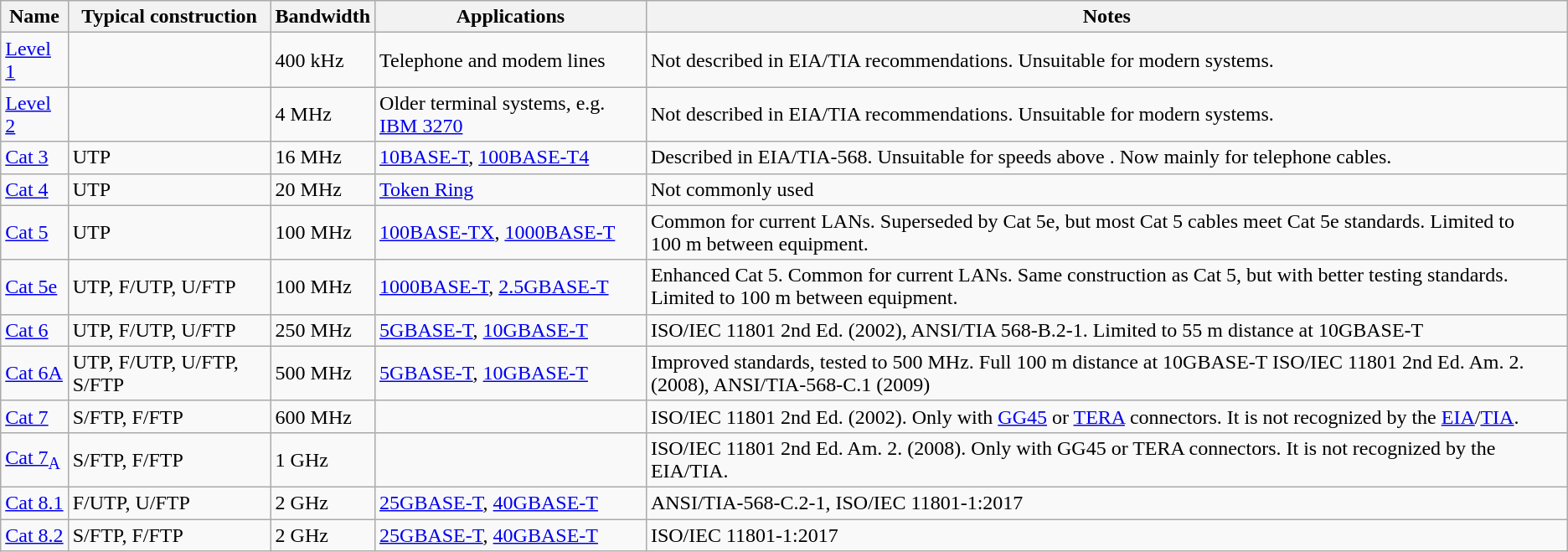<table class="wikitable sortable">
<tr>
<th>Name</th>
<th>Typical construction</th>
<th>Bandwidth</th>
<th>Applications</th>
<th>Notes</th>
</tr>
<tr>
<td><a href='#'>Level 1</a></td>
<td></td>
<td>400 kHz</td>
<td>Telephone and modem lines</td>
<td>Not described in EIA/TIA recommendations. Unsuitable for modern systems.</td>
</tr>
<tr>
<td><a href='#'>Level 2</a></td>
<td></td>
<td>4 MHz</td>
<td>Older terminal systems, e.g. <a href='#'>IBM 3270</a></td>
<td>Not described in EIA/TIA recommendations. Unsuitable for modern systems.</td>
</tr>
<tr>
<td><a href='#'>Cat 3</a></td>
<td>UTP</td>
<td>16 MHz</td>
<td><a href='#'>10BASE-T</a>, <a href='#'>100BASE-T4</a></td>
<td>Described in EIA/TIA-568. Unsuitable for speeds above . Now mainly for telephone cables.</td>
</tr>
<tr>
<td><a href='#'>Cat 4</a></td>
<td>UTP</td>
<td>20 MHz</td>
<td> <a href='#'>Token Ring</a></td>
<td>Not commonly used</td>
</tr>
<tr>
<td><a href='#'>Cat 5</a></td>
<td>UTP</td>
<td>100 MHz</td>
<td><a href='#'>100BASE-TX</a>, <a href='#'>1000BASE-T</a></td>
<td>Common for current LANs. Superseded by Cat 5e, but most Cat 5 cables meet Cat 5e standards. Limited to 100 m between equipment.</td>
</tr>
<tr>
<td><a href='#'>Cat 5e</a></td>
<td>UTP, F/UTP, U/FTP</td>
<td>100 MHz</td>
<td><a href='#'>1000BASE-T</a>, <a href='#'>2.5GBASE-T</a></td>
<td>Enhanced Cat 5. Common for current LANs. Same construction as Cat 5, but with better testing standards. Limited to 100 m between equipment.</td>
</tr>
<tr>
<td><a href='#'>Cat 6</a></td>
<td>UTP, F/UTP, U/FTP</td>
<td>250 MHz</td>
<td><a href='#'>5GBASE-T</a>, <a href='#'>10GBASE-T</a></td>
<td>ISO/IEC 11801 2nd Ed. (2002), ANSI/TIA 568-B.2-1. Limited to 55 m distance at 10GBASE-T</td>
</tr>
<tr>
<td><a href='#'>Cat 6A</a></td>
<td>UTP, F/UTP, U/FTP, S/FTP</td>
<td>500 MHz</td>
<td><a href='#'>5GBASE-T</a>, <a href='#'>10GBASE-T</a></td>
<td>Improved standards, tested to 500 MHz. Full 100 m distance at 10GBASE-T ISO/IEC 11801 2nd Ed. Am. 2. (2008), ANSI/TIA-568-C.1 (2009)</td>
</tr>
<tr>
<td><a href='#'>Cat 7</a></td>
<td>S/FTP, F/FTP</td>
<td>600 MHz</td>
<td></td>
<td>ISO/IEC 11801 2nd Ed. (2002). Only with <a href='#'>GG45</a> or <a href='#'>TERA</a> connectors. It is not recognized by the <a href='#'>EIA</a>/<a href='#'>TIA</a>.</td>
</tr>
<tr>
<td><a href='#'>Cat 7<sub>A</sub></a></td>
<td>S/FTP, F/FTP</td>
<td>1 GHz</td>
<td></td>
<td>ISO/IEC 11801 2nd Ed. Am. 2. (2008). Only with GG45 or TERA connectors. It is not recognized by the EIA/TIA.</td>
</tr>
<tr>
<td><a href='#'>Cat 8.1</a></td>
<td>F/UTP, U/FTP</td>
<td>2 GHz</td>
<td><a href='#'>25GBASE-T</a>, <a href='#'>40GBASE-T</a></td>
<td>ANSI/TIA-568-C.2-1, ISO/IEC 11801-1:2017</td>
</tr>
<tr>
<td><a href='#'>Cat 8.2</a></td>
<td>S/FTP, F/FTP</td>
<td>2 GHz</td>
<td><a href='#'>25GBASE-T</a>, <a href='#'>40GBASE-T</a></td>
<td>ISO/IEC 11801-1:2017</td>
</tr>
</table>
